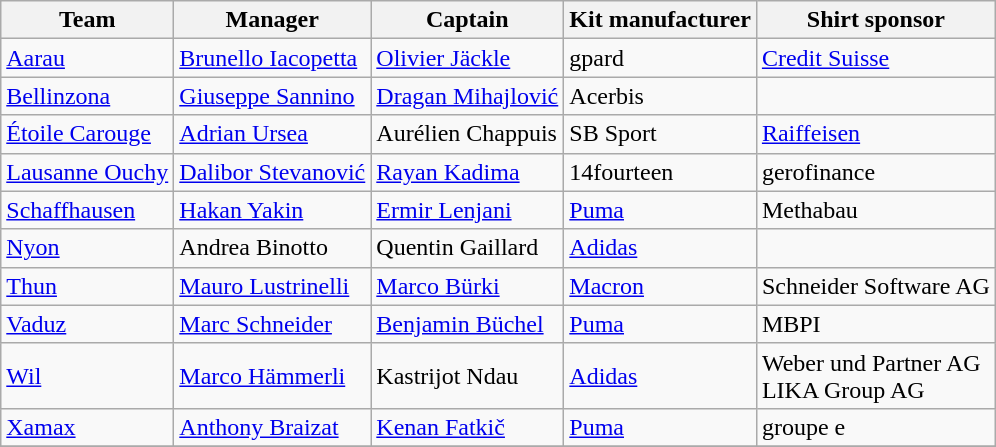<table class="wikitable sortable" style="text-align: left; font-size:100%">
<tr>
<th>Team</th>
<th>Manager</th>
<th>Captain</th>
<th>Kit manufacturer</th>
<th>Shirt sponsor</th>
</tr>
<tr>
<td><a href='#'>Aarau</a></td>
<td> <a href='#'>Brunello Iacopetta</a></td>
<td> <a href='#'>Olivier Jäckle</a></td>
<td>gpard</td>
<td><a href='#'>Credit Suisse</a></td>
</tr>
<tr>
<td><a href='#'>Bellinzona</a></td>
<td> <a href='#'>Giuseppe Sannino</a></td>
<td> <a href='#'>Dragan Mihajlović</a></td>
<td>Acerbis</td>
<td></td>
</tr>
<tr>
<td><a href='#'>Étoile Carouge</a></td>
<td> <a href='#'>Adrian Ursea</a></td>
<td> Aurélien Chappuis</td>
<td>SB Sport</td>
<td><a href='#'>Raiffeisen</a></td>
</tr>
<tr>
<td><a href='#'>Lausanne Ouchy</a></td>
<td> <a href='#'>Dalibor Stevanović</a></td>
<td> <a href='#'>Rayan Kadima</a></td>
<td>14fourteen</td>
<td>gerofinance</td>
</tr>
<tr>
<td><a href='#'>Schaffhausen</a></td>
<td> <a href='#'>Hakan Yakin</a></td>
<td> <a href='#'>Ermir Lenjani</a></td>
<td><a href='#'>Puma</a></td>
<td>Methabau</td>
</tr>
<tr>
<td><a href='#'>Nyon</a></td>
<td> Andrea Binotto</td>
<td> Quentin Gaillard</td>
<td><a href='#'>Adidas</a></td>
<td></td>
</tr>
<tr>
<td><a href='#'>Thun</a></td>
<td> <a href='#'>Mauro Lustrinelli</a></td>
<td> <a href='#'>Marco Bürki</a></td>
<td><a href='#'>Macron</a></td>
<td>Schneider Software AG</td>
</tr>
<tr>
<td><a href='#'>Vaduz</a></td>
<td> <a href='#'>Marc Schneider</a></td>
<td> <a href='#'>Benjamin Büchel</a></td>
<td><a href='#'>Puma</a></td>
<td>MBPI</td>
</tr>
<tr>
<td><a href='#'>Wil</a></td>
<td> <a href='#'>Marco Hämmerli</a></td>
<td> Kastrijot Ndau</td>
<td><a href='#'>Adidas</a></td>
<td>Weber und Partner AG<br>LIKA Group AG</td>
</tr>
<tr>
<td><a href='#'>Xamax</a></td>
<td> <a href='#'>Anthony Braizat</a></td>
<td> <a href='#'>Kenan Fatkič</a></td>
<td><a href='#'>Puma</a></td>
<td>groupe e</td>
</tr>
<tr>
</tr>
</table>
